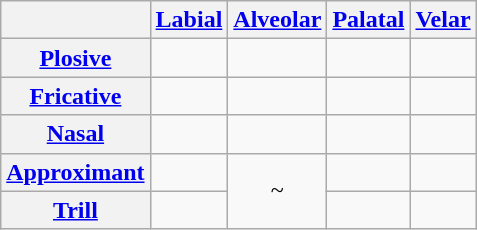<table class="wikitable" style="text-align: center;">
<tr>
<th></th>
<th scope="col"><a href='#'>Labial</a></th>
<th scope="col"><a href='#'>Alveolar</a></th>
<th scope="col"><a href='#'>Palatal</a></th>
<th scope="col"><a href='#'>Velar</a></th>
</tr>
<tr>
<th scope="row"><a href='#'>Plosive</a></th>
<td> </td>
<td> </td>
<td>  </td>
<td> </td>
</tr>
<tr>
<th scope="row"><a href='#'>Fricative</a></th>
<td>  </td>
<td> </td>
<td></td>
<td></td>
</tr>
<tr>
<th scope="row"><a href='#'>Nasal</a></th>
<td></td>
<td></td>
<td></td>
<td></td>
</tr>
<tr>
<th scope="row"><a href='#'>Approximant</a></th>
<td></td>
<td rowspan=2>~ </td>
<td></td>
<td></td>
</tr>
<tr>
<th scope="row"><a href='#'>Trill</a></th>
<td></td>
<td></td>
<td></td>
</tr>
</table>
